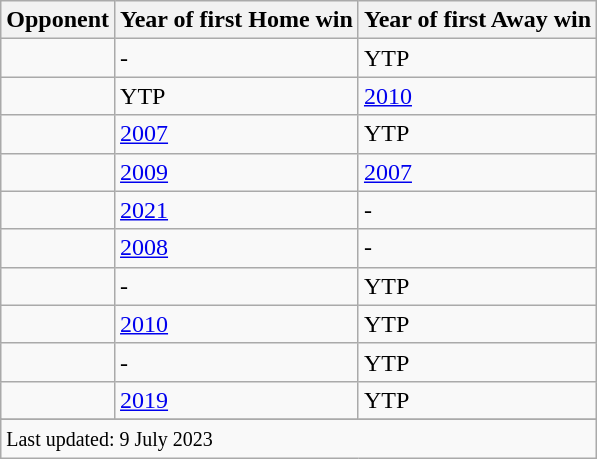<table class="wikitable plainrowheaders sortable">
<tr>
<th>Opponent</th>
<th>Year of first Home win</th>
<th>Year of first Away win</th>
</tr>
<tr>
<td></td>
<td>-</td>
<td>YTP</td>
</tr>
<tr>
<td></td>
<td>YTP</td>
<td><a href='#'>2010</a></td>
</tr>
<tr>
<td></td>
<td><a href='#'>2007</a></td>
<td>YTP</td>
</tr>
<tr>
<td></td>
<td><a href='#'>2009</a></td>
<td><a href='#'>2007</a></td>
</tr>
<tr>
<td></td>
<td><a href='#'>2021</a></td>
<td>-</td>
</tr>
<tr>
<td></td>
<td><a href='#'>2008</a></td>
<td>-</td>
</tr>
<tr>
<td></td>
<td>-</td>
<td>YTP</td>
</tr>
<tr>
<td></td>
<td><a href='#'>2010</a></td>
<td>YTP</td>
</tr>
<tr>
<td></td>
<td>-</td>
<td>YTP</td>
</tr>
<tr>
<td></td>
<td><a href='#'>2019</a></td>
<td>YTP</td>
</tr>
<tr>
</tr>
<tr class=sortbottom>
<td colspan=3><small>Last updated: 9 July 2023</small></td>
</tr>
</table>
